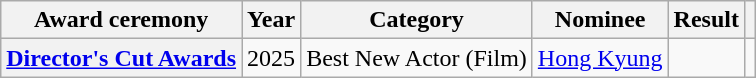<table class="wikitable plainrowheaders sortable">
<tr>
<th scope="col">Award ceremony</th>
<th scope="col">Year</th>
<th scope="col">Category</th>
<th scope="col">Nominee</th>
<th scope="col">Result</th>
<th scope="col" class="unsortable"></th>
</tr>
<tr>
<th scope="row"><a href='#'>Director's Cut Awards</a></th>
<td style="text-align:center">2025</td>
<td>Best New Actor (Film)</td>
<td><a href='#'>Hong Kyung</a></td>
<td></td>
<td style="text-align:center"></td>
</tr>
</table>
